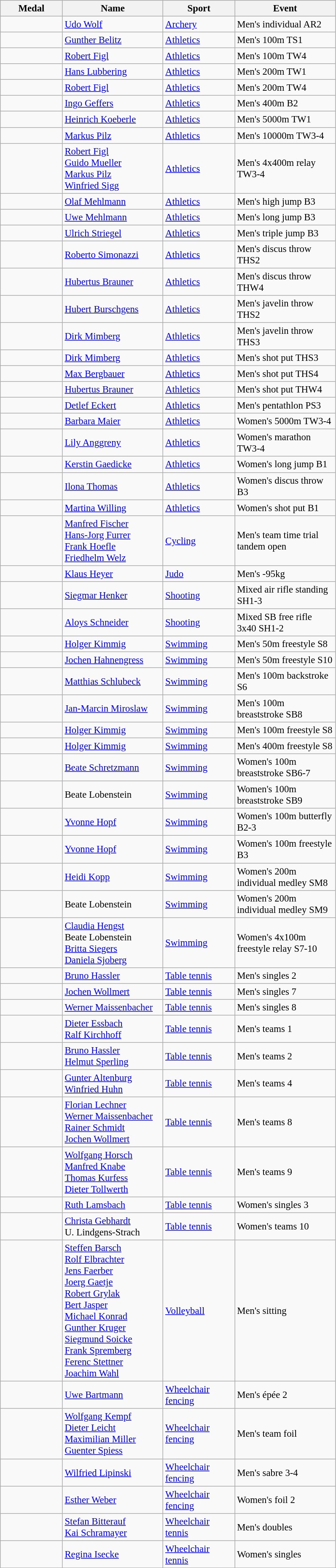<table class=wikitable style="font-size:95%">
<tr>
<th style="width:6em">Medal</th>
<th style="width:10em">Name</th>
<th style="width:7em">Sport</th>
<th style="width:10em">Event</th>
</tr>
<tr>
<td></td>
<td><a href='#'>Udo Wolf</a></td>
<td><a href='#'>Archery</a></td>
<td>Men's individual AR2</td>
</tr>
<tr>
<td></td>
<td><a href='#'>Gunther Belitz</a></td>
<td><a href='#'>Athletics</a></td>
<td>Men's 100m TS1</td>
</tr>
<tr>
<td></td>
<td><a href='#'>Robert Figl</a></td>
<td><a href='#'>Athletics</a></td>
<td>Men's 100m TW4</td>
</tr>
<tr>
<td></td>
<td><a href='#'>Hans Lubbering</a></td>
<td><a href='#'>Athletics</a></td>
<td>Men's 200m TW1</td>
</tr>
<tr>
<td></td>
<td><a href='#'>Robert Figl</a></td>
<td><a href='#'>Athletics</a></td>
<td>Men's 200m TW4</td>
</tr>
<tr>
<td></td>
<td><a href='#'>Ingo Geffers</a></td>
<td><a href='#'>Athletics</a></td>
<td>Men's 400m B2</td>
</tr>
<tr>
<td></td>
<td><a href='#'>Heinrich Koeberle</a></td>
<td><a href='#'>Athletics</a></td>
<td>Men's 5000m TW1</td>
</tr>
<tr>
<td></td>
<td><a href='#'>Markus Pilz</a></td>
<td><a href='#'>Athletics</a></td>
<td>Men's 10000m TW3-4</td>
</tr>
<tr>
<td></td>
<td><a href='#'>Robert Figl</a><br> <a href='#'>Guido Mueller</a><br> <a href='#'>Markus Pilz</a><br> <a href='#'>Winfried Sigg</a></td>
<td><a href='#'>Athletics</a></td>
<td>Men's 4x400m relay TW3-4</td>
</tr>
<tr>
<td></td>
<td><a href='#'>Olaf Mehlmann</a></td>
<td><a href='#'>Athletics</a></td>
<td>Men's high jump B3</td>
</tr>
<tr>
<td></td>
<td><a href='#'>Uwe Mehlmann</a></td>
<td><a href='#'>Athletics</a></td>
<td>Men's long jump B3</td>
</tr>
<tr>
<td></td>
<td><a href='#'>Ulrich Striegel</a></td>
<td><a href='#'>Athletics</a></td>
<td>Men's triple jump B3</td>
</tr>
<tr>
<td></td>
<td><a href='#'>Roberto Simonazzi</a></td>
<td><a href='#'>Athletics</a></td>
<td>Men's discus throw THS2</td>
</tr>
<tr>
<td></td>
<td><a href='#'>Hubertus Brauner</a></td>
<td><a href='#'>Athletics</a></td>
<td>Men's discus throw THW4</td>
</tr>
<tr>
<td></td>
<td><a href='#'>Hubert Burschgens</a></td>
<td><a href='#'>Athletics</a></td>
<td>Men's javelin throw THS2</td>
</tr>
<tr>
<td></td>
<td><a href='#'>Dirk Mimberg</a></td>
<td><a href='#'>Athletics</a></td>
<td>Men's javelin throw THS3</td>
</tr>
<tr>
<td></td>
<td><a href='#'>Dirk Mimberg</a></td>
<td><a href='#'>Athletics</a></td>
<td>Men's shot put THS3</td>
</tr>
<tr>
<td></td>
<td><a href='#'>Max Bergbauer</a></td>
<td><a href='#'>Athletics</a></td>
<td>Men's shot put THS4</td>
</tr>
<tr>
<td></td>
<td><a href='#'>Hubertus Brauner</a></td>
<td><a href='#'>Athletics</a></td>
<td>Men's shot put THW4</td>
</tr>
<tr>
<td></td>
<td><a href='#'>Detlef Eckert</a></td>
<td><a href='#'>Athletics</a></td>
<td>Men's pentathlon PS3</td>
</tr>
<tr>
<td></td>
<td><a href='#'>Barbara Maier</a></td>
<td><a href='#'>Athletics</a></td>
<td>Women's 5000m TW3-4</td>
</tr>
<tr>
<td></td>
<td><a href='#'>Lily Anggreny</a></td>
<td><a href='#'>Athletics</a></td>
<td>Women's marathon TW3-4</td>
</tr>
<tr>
<td></td>
<td><a href='#'>Kerstin Gaedicke</a></td>
<td><a href='#'>Athletics</a></td>
<td>Women's long jump B1</td>
</tr>
<tr>
<td></td>
<td><a href='#'>Ilona Thomas</a></td>
<td><a href='#'>Athletics</a></td>
<td>Women's discus throw B3</td>
</tr>
<tr>
<td></td>
<td><a href='#'>Martina Willing</a></td>
<td><a href='#'>Athletics</a></td>
<td>Women's shot put B1</td>
</tr>
<tr>
<td></td>
<td><a href='#'>Manfred Fischer</a><br> <a href='#'>Hans-Jorg Furrer</a><br> <a href='#'>Frank Hoefle</a><br> <a href='#'>Friedhelm Welz</a></td>
<td><a href='#'>Cycling</a></td>
<td>Men's team time trial tandem open</td>
</tr>
<tr>
<td></td>
<td><a href='#'>Klaus Heyer</a></td>
<td><a href='#'>Judo</a></td>
<td>Men's -95kg</td>
</tr>
<tr>
<td></td>
<td><a href='#'>Siegmar Henker</a></td>
<td><a href='#'>Shooting</a></td>
<td>Mixed air rifle standing SH1-3</td>
</tr>
<tr>
<td></td>
<td><a href='#'>Aloys Schneider</a></td>
<td><a href='#'>Shooting</a></td>
<td>Mixed SB free rifle 3x40 SH1-2</td>
</tr>
<tr>
<td></td>
<td><a href='#'>Holger Kimmig</a></td>
<td><a href='#'>Swimming</a></td>
<td>Men's 50m freestyle S8</td>
</tr>
<tr>
<td></td>
<td><a href='#'>Jochen Hahnengress</a></td>
<td><a href='#'>Swimming</a></td>
<td>Men's 50m freestyle S10</td>
</tr>
<tr>
<td></td>
<td><a href='#'>Matthias Schlubeck</a></td>
<td><a href='#'>Swimming</a></td>
<td>Men's 100m backstroke S6</td>
</tr>
<tr>
<td></td>
<td><a href='#'>Jan-Marcin Miroslaw</a></td>
<td><a href='#'>Swimming</a></td>
<td>Men's 100m breaststroke SB8</td>
</tr>
<tr>
<td></td>
<td><a href='#'>Holger Kimmig</a></td>
<td><a href='#'>Swimming</a></td>
<td>Men's 100m freestyle S8</td>
</tr>
<tr>
<td></td>
<td><a href='#'>Holger Kimmig</a></td>
<td><a href='#'>Swimming</a></td>
<td>Men's 400m freestyle S8</td>
</tr>
<tr>
<td></td>
<td><a href='#'>Beate Schretzmann</a></td>
<td><a href='#'>Swimming</a></td>
<td>Women's 100m breaststroke SB6-7</td>
</tr>
<tr>
<td></td>
<td>Beate Lobenstein</td>
<td><a href='#'>Swimming</a></td>
<td>Women's 100m breaststroke SB9</td>
</tr>
<tr>
<td></td>
<td><a href='#'>Yvonne Hopf</a></td>
<td><a href='#'>Swimming</a></td>
<td>Women's 100m butterfly B2-3</td>
</tr>
<tr>
<td></td>
<td><a href='#'>Yvonne Hopf</a></td>
<td><a href='#'>Swimming</a></td>
<td>Women's 100m freestyle B3</td>
</tr>
<tr>
<td></td>
<td><a href='#'>Heidi Kopp</a></td>
<td><a href='#'>Swimming</a></td>
<td>Women's 200m individual medley SM8</td>
</tr>
<tr>
<td></td>
<td>Beate Lobenstein</td>
<td><a href='#'>Swimming</a></td>
<td>Women's 200m individual medley SM9</td>
</tr>
<tr>
<td></td>
<td><a href='#'>Claudia Hengst</a><br> Beate Lobenstein<br> <a href='#'>Britta Siegers</a><br> <a href='#'>Daniela Sjoberg</a></td>
<td><a href='#'>Swimming</a></td>
<td>Women's 4x100m freestyle relay S7-10</td>
</tr>
<tr>
<td></td>
<td><a href='#'>Bruno Hassler</a></td>
<td><a href='#'>Table tennis</a></td>
<td>Men's singles 2</td>
</tr>
<tr>
<td></td>
<td><a href='#'>Jochen Wollmert</a></td>
<td><a href='#'>Table tennis</a></td>
<td>Men's singles 7</td>
</tr>
<tr>
<td></td>
<td><a href='#'>Werner Maissenbacher</a></td>
<td><a href='#'>Table tennis</a></td>
<td>Men's singles 8</td>
</tr>
<tr>
<td></td>
<td><a href='#'>Dieter Essbach</a><br> <a href='#'>Ralf Kirchhoff</a></td>
<td><a href='#'>Table tennis</a></td>
<td>Men's teams 1</td>
</tr>
<tr>
<td></td>
<td><a href='#'>Bruno Hassler</a><br> <a href='#'>Helmut Sperling</a></td>
<td><a href='#'>Table tennis</a></td>
<td>Men's teams 2</td>
</tr>
<tr>
<td></td>
<td><a href='#'>Gunter Altenburg</a><br> <a href='#'>Winfried Huhn</a></td>
<td><a href='#'>Table tennis</a></td>
<td>Men's teams 4</td>
</tr>
<tr>
<td></td>
<td><a href='#'>Florian Lechner</a><br> <a href='#'>Werner Maissenbacher</a><br> <a href='#'>Rainer Schmidt</a><br> <a href='#'>Jochen Wollmert</a></td>
<td><a href='#'>Table tennis</a></td>
<td>Men's teams 8</td>
</tr>
<tr>
<td></td>
<td><a href='#'>Wolfgang Horsch</a><br> <a href='#'>Manfred Knabe</a><br> <a href='#'>Thomas Kurfess</a><br> <a href='#'>Dieter Tollwerth</a></td>
<td><a href='#'>Table tennis</a></td>
<td>Men's teams 9</td>
</tr>
<tr>
<td></td>
<td><a href='#'>Ruth Lamsbach</a></td>
<td><a href='#'>Table tennis</a></td>
<td>Women's singles 3</td>
</tr>
<tr>
<td></td>
<td><a href='#'>Christa Gebhardt</a><br> U. Lindgens-Strach</td>
<td><a href='#'>Table tennis</a></td>
<td>Women's teams 10</td>
</tr>
<tr>
<td></td>
<td><a href='#'>Steffen Barsch</a><br> <a href='#'>Rolf Elbrachter</a><br> <a href='#'>Jens Faerber</a><br> <a href='#'>Joerg Gaetje</a><br> <a href='#'>Robert Grylak</a><br> <a href='#'>Bert Jasper</a><br> <a href='#'>Michael Konrad</a><br> <a href='#'>Gunther Kruger</a><br> <a href='#'>Siegmund Soicke</a><br> <a href='#'>Frank Spremberg</a><br> <a href='#'>Ferenc Stettner</a><br> <a href='#'>Joachim Wahl</a></td>
<td><a href='#'>Volleyball</a></td>
<td>Men's sitting</td>
</tr>
<tr>
<td></td>
<td><a href='#'>Uwe Bartmann</a></td>
<td><a href='#'>Wheelchair fencing</a></td>
<td>Men's épée 2</td>
</tr>
<tr>
<td></td>
<td><a href='#'>Wolfgang Kempf</a><br> <a href='#'>Dieter Leicht</a><br> <a href='#'>Maximilian Miller</a><br> <a href='#'>Guenter Spiess</a></td>
<td><a href='#'>Wheelchair fencing</a></td>
<td>Men's team foil</td>
</tr>
<tr>
<td></td>
<td><a href='#'>Wilfried Lipinski</a></td>
<td><a href='#'>Wheelchair fencing</a></td>
<td>Men's sabre 3-4</td>
</tr>
<tr>
<td></td>
<td><a href='#'>Esther Weber</a></td>
<td><a href='#'>Wheelchair fencing</a></td>
<td>Women's foil 2</td>
</tr>
<tr>
<td></td>
<td><a href='#'>Stefan Bitterauf</a><br> <a href='#'>Kai Schramayer</a></td>
<td><a href='#'>Wheelchair tennis</a></td>
<td>Men's doubles</td>
</tr>
<tr>
<td></td>
<td><a href='#'>Regina Isecke</a></td>
<td><a href='#'>Wheelchair tennis</a></td>
<td>Women's singles</td>
</tr>
</table>
